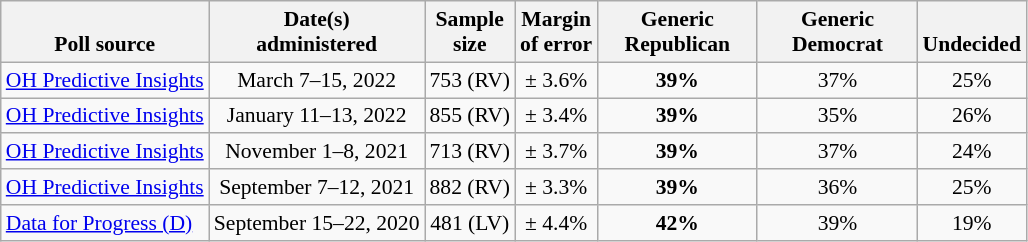<table class="wikitable" style="font-size:90%;text-align:center;">
<tr valign=bottom>
<th>Poll source</th>
<th>Date(s)<br>administered</th>
<th>Sample<br>size</th>
<th>Margin<br>of error</th>
<th style="width:100px;">Generic<br>Republican</th>
<th style="width:100px;">Generic<br>Democrat</th>
<th>Undecided</th>
</tr>
<tr>
<td style="text-align:left;"><a href='#'>OH Predictive Insights</a></td>
<td>March 7–15, 2022</td>
<td>753 (RV)</td>
<td>± 3.6%</td>
<td><strong>39%</strong></td>
<td>37%</td>
<td>25%</td>
</tr>
<tr>
<td style="text-align:left;"><a href='#'>OH Predictive Insights</a></td>
<td>January 11–13, 2022</td>
<td>855 (RV)</td>
<td>± 3.4%</td>
<td><strong>39%</strong></td>
<td>35%</td>
<td>26%</td>
</tr>
<tr>
<td style="text-align:left;"><a href='#'>OH Predictive Insights</a></td>
<td>November 1–8, 2021</td>
<td>713 (RV)</td>
<td>± 3.7%</td>
<td><strong>39%</strong></td>
<td>37%</td>
<td>24%</td>
</tr>
<tr>
<td style="text-align:left;"><a href='#'>OH Predictive Insights</a></td>
<td>September 7–12, 2021</td>
<td>882 (RV)</td>
<td>± 3.3%</td>
<td><strong>39%</strong></td>
<td>36%</td>
<td>25%</td>
</tr>
<tr>
<td style="text-align:left;"><a href='#'>Data for Progress (D)</a></td>
<td>September 15–22, 2020</td>
<td>481 (LV)</td>
<td>± 4.4%</td>
<td><strong>42%</strong></td>
<td>39%</td>
<td>19%</td>
</tr>
</table>
